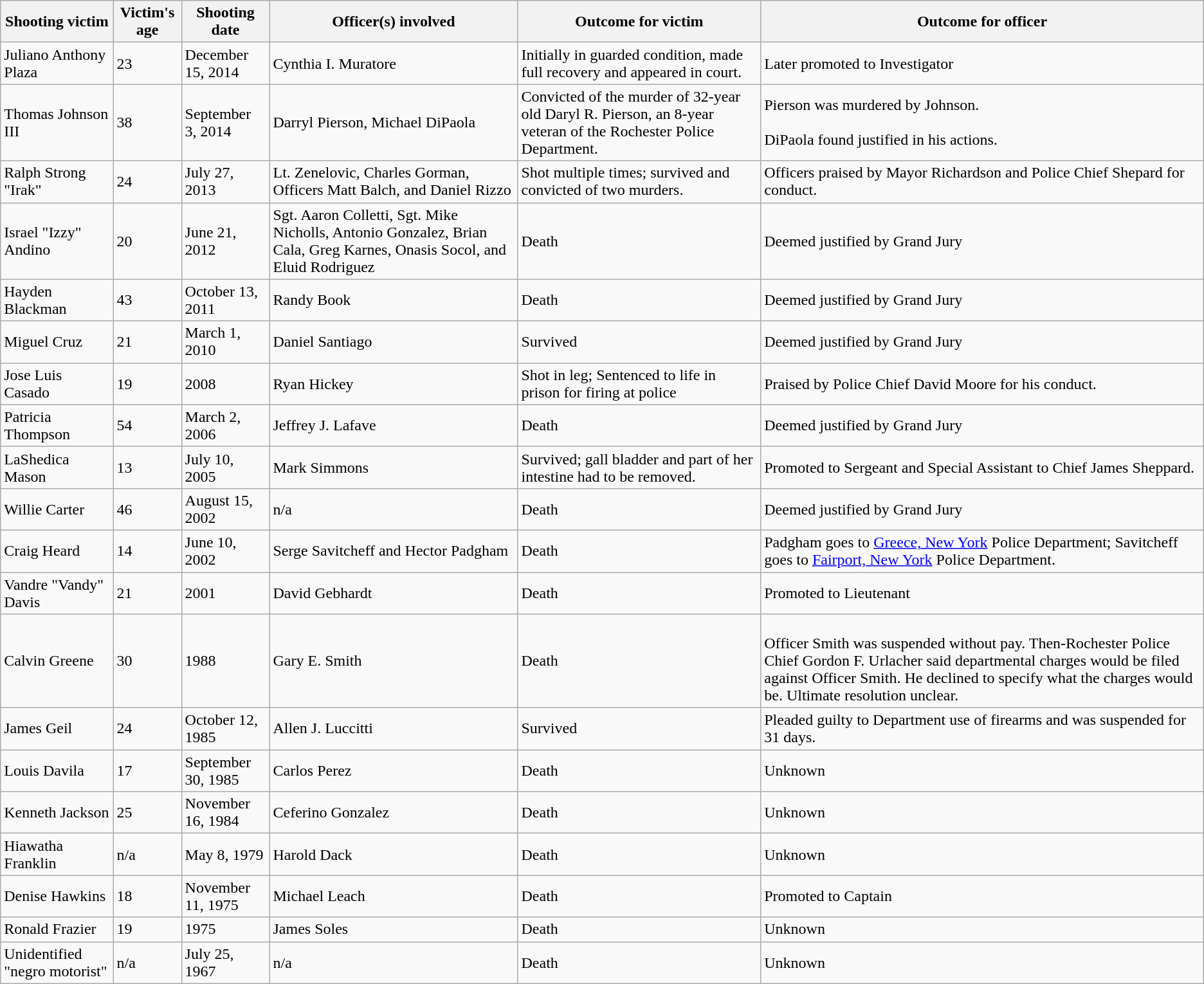<table class="wikitable sortable">
<tr>
<th>Shooting victim</th>
<th>Victim's age</th>
<th>Shooting date</th>
<th>Officer(s) involved</th>
<th>Outcome for victim</th>
<th>Outcome for officer</th>
</tr>
<tr>
<td>Juliano Anthony Plaza </td>
<td>23</td>
<td>December 15, 2014</td>
<td>Cynthia I. Muratore</td>
<td>Initially in guarded condition, made full recovery and appeared in court.</td>
<td>Later promoted to Investigator</td>
</tr>
<tr>
<td>Thomas Johnson III</td>
<td>38</td>
<td>September 3, 2014</td>
<td>Darryl Pierson, Michael DiPaola</td>
<td>Convicted of the murder of 32-year old Daryl R. Pierson, an 8-year veteran of the Rochester Police Department.</td>
<td>Pierson was murdered by Johnson. <br><br>DiPaola found justified in his actions.</td>
</tr>
<tr>
<td>Ralph Strong "Irak"</td>
<td>24</td>
<td>July 27, 2013</td>
<td>Lt. Zenelovic, Charles Gorman, Officers Matt Balch, and Daniel Rizzo</td>
<td>Shot multiple times; survived and convicted of two murders.</td>
<td>Officers praised by Mayor Richardson and Police Chief Shepard for conduct.</td>
</tr>
<tr>
<td>Israel "Izzy" Andino </td>
<td>20</td>
<td>June 21, 2012</td>
<td>Sgt. Aaron Colletti, Sgt. Mike Nicholls, Antonio Gonzalez, Brian Cala, Greg Karnes, Onasis Socol, and Eluid Rodriguez</td>
<td>Death</td>
<td>Deemed justified by Grand Jury</td>
</tr>
<tr>
<td>Hayden Blackman </td>
<td>43</td>
<td>October 13, 2011</td>
<td>Randy Book</td>
<td>Death</td>
<td>Deemed justified by Grand Jury</td>
</tr>
<tr>
<td>Miguel Cruz</td>
<td>21</td>
<td>March 1, 2010</td>
<td>Daniel Santiago</td>
<td>Survived</td>
<td>Deemed justified by Grand Jury</td>
</tr>
<tr>
<td>Jose Luis Casado</td>
<td>19</td>
<td>2008</td>
<td>Ryan Hickey</td>
<td>Shot in leg; Sentenced to life in prison for firing at police</td>
<td>Praised by Police Chief David Moore for his conduct.</td>
</tr>
<tr>
<td>Patricia Thompson </td>
<td>54</td>
<td>March 2, 2006</td>
<td>Jeffrey J. Lafave</td>
<td>Death</td>
<td>Deemed justified by Grand Jury</td>
</tr>
<tr>
<td>LaShedica Mason</td>
<td>13</td>
<td>July 10, 2005</td>
<td>Mark Simmons</td>
<td>Survived; gall bladder and part of her intestine had to be removed.</td>
<td>Promoted to Sergeant and Special Assistant to Chief James Sheppard.</td>
</tr>
<tr>
<td>Willie Carter</td>
<td>46</td>
<td>August 15, 2002</td>
<td>n/a</td>
<td>Death</td>
<td>Deemed justified by Grand Jury</td>
</tr>
<tr>
<td>Craig Heard</td>
<td>14</td>
<td>June 10, 2002</td>
<td>Serge Savitcheff and Hector Padgham</td>
<td>Death</td>
<td>Padgham goes to <a href='#'>Greece, New York</a> Police Department; Savitcheff goes to <a href='#'>Fairport, New York</a> Police Department.</td>
</tr>
<tr>
<td>Vandre "Vandy" Davis</td>
<td>21</td>
<td>2001</td>
<td>David Gebhardt</td>
<td>Death</td>
<td>Promoted to Lieutenant</td>
</tr>
<tr>
<td>Calvin Greene</td>
<td>30</td>
<td>1988</td>
<td>Gary E. Smith</td>
<td>Death</td>
<td><br>Officer Smith was suspended without pay. Then-Rochester Police Chief Gordon F. Urlacher said departmental charges would be filed against Officer Smith. He declined to specify what the charges would be. Ultimate resolution unclear.</td>
</tr>
<tr>
<td>James Geil</td>
<td>24</td>
<td>October 12, 1985</td>
<td>Allen J. Luccitti</td>
<td>Survived</td>
<td>Pleaded guilty to Department use of firearms  and was suspended for 31 days.</td>
</tr>
<tr>
<td>Louis Davila</td>
<td>17</td>
<td>September 30, 1985</td>
<td>Carlos Perez</td>
<td>Death</td>
<td>Unknown</td>
</tr>
<tr>
<td>Kenneth Jackson</td>
<td>25</td>
<td>November 16, 1984</td>
<td>Ceferino Gonzalez</td>
<td>Death</td>
<td>Unknown</td>
</tr>
<tr>
<td>Hiawatha Franklin</td>
<td>n/a</td>
<td>May 8, 1979</td>
<td>Harold Dack</td>
<td>Death</td>
<td>Unknown</td>
</tr>
<tr>
<td>Denise Hawkins</td>
<td>18</td>
<td>November 11, 1975</td>
<td>Michael Leach</td>
<td>Death</td>
<td>Promoted to Captain</td>
</tr>
<tr>
<td>Ronald Frazier</td>
<td>19</td>
<td>1975</td>
<td>James Soles</td>
<td>Death</td>
<td>Unknown</td>
</tr>
<tr>
<td>Unidentified "negro motorist" </td>
<td>n/a</td>
<td>July 25, 1967</td>
<td>n/a</td>
<td>Death</td>
<td>Unknown</td>
</tr>
</table>
